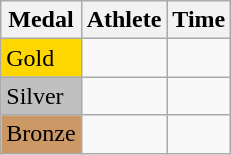<table class="wikitable">
<tr>
<th>Medal</th>
<th>Athlete</th>
<th>Time</th>
</tr>
<tr>
<td bgcolor="gold">Gold</td>
<td></td>
<td></td>
</tr>
<tr>
<td bgcolor="silver">Silver</td>
<td></td>
<td></td>
</tr>
<tr>
<td bgcolor="CC9966">Bronze</td>
<td></td>
<td></td>
</tr>
</table>
